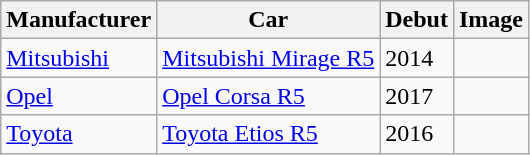<table class="wikitable">
<tr>
<th>Manufacturer</th>
<th>Car</th>
<th>Debut</th>
<th>Image</th>
</tr>
<tr>
<td> <a href='#'>Mitsubishi</a></td>
<td><a href='#'>Mitsubishi Mirage R5</a></td>
<td>2014</td>
<td></td>
</tr>
<tr>
<td> <a href='#'>Opel</a></td>
<td><a href='#'>Opel Corsa R5</a></td>
<td>2017</td>
<td></td>
</tr>
<tr>
<td> <a href='#'>Toyota</a></td>
<td><a href='#'>Toyota Etios R5</a></td>
<td>2016</td>
<td></td>
</tr>
</table>
